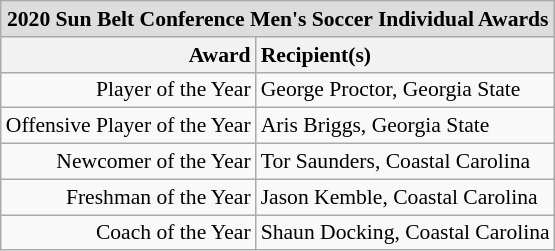<table class="wikitable" style="white-space:nowrap; font-size:90%;">
<tr>
<td colspan="7" style="text-align:center; background:#ddd;"><strong>2020 Sun Belt Conference Men's Soccer Individual Awards</strong></td>
</tr>
<tr>
<th style="text-align:right;">Award</th>
<th style="text-align:left;">Recipient(s)</th>
</tr>
<tr>
<td style="text-align:right;">Player of the Year</td>
<td style="text-align:left;">George Proctor, Georgia State</td>
</tr>
<tr>
<td style="text-align:right;">Offensive Player of the Year</td>
<td style="text-align:left;">Aris Briggs, Georgia State</td>
</tr>
<tr>
<td style="text-align:right;">Newcomer of the Year</td>
<td style="text-align:left;">Tor Saunders, Coastal Carolina</td>
</tr>
<tr>
<td style="text-align:right;">Freshman of the Year</td>
<td style="text-align:left;">Jason Kemble, Coastal Carolina</td>
</tr>
<tr>
<td style="text-align:right;">Coach of the Year</td>
<td style="text-align:left;">Shaun Docking, Coastal Carolina</td>
</tr>
</table>
